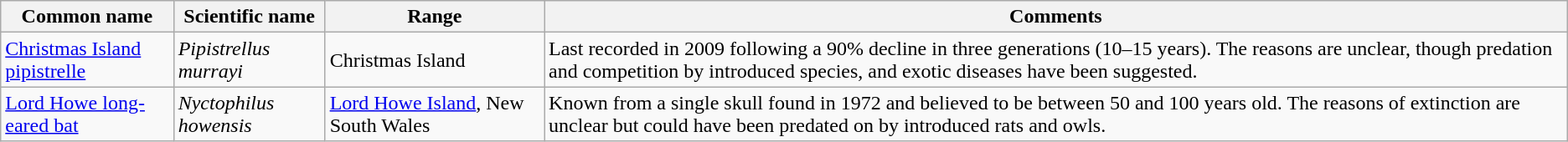<table class="wikitable sortable">
<tr>
<th>Common name</th>
<th>Scientific name</th>
<th>Range</th>
<th class="unsortable">Comments</th>
</tr>
<tr>
<td><a href='#'>Christmas Island pipistrelle</a></td>
<td><em>Pipistrellus murrayi</em></td>
<td>Christmas Island</td>
<td>Last recorded in 2009 following a 90% decline in three generations (10–15 years). The reasons are unclear, though predation and competition by introduced species, and exotic diseases have been suggested.</td>
</tr>
<tr>
<td><a href='#'>Lord Howe long-eared bat</a></td>
<td><em>Nyctophilus howensis</em></td>
<td><a href='#'>Lord Howe Island</a>, New South Wales</td>
<td>Known from a single skull found in 1972 and believed to be between 50 and 100 years old. The reasons of extinction are unclear but could have been predated on by introduced rats and owls.</td>
</tr>
</table>
